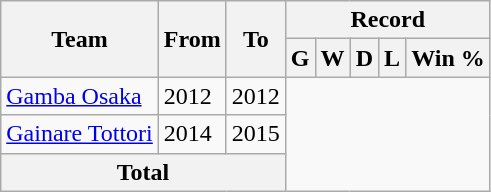<table class="wikitable" style="text-align: center">
<tr>
<th rowspan="2">Team</th>
<th rowspan="2">From</th>
<th rowspan="2">To</th>
<th colspan="5">Record</th>
</tr>
<tr>
<th>G</th>
<th>W</th>
<th>D</th>
<th>L</th>
<th>Win %</th>
</tr>
<tr>
<td align="left"><a href='#'>Gamba Osaka</a></td>
<td align="left">2012</td>
<td align="left">2012<br></td>
</tr>
<tr>
<td align="left"><a href='#'>Gainare Tottori</a></td>
<td align="left">2014</td>
<td align="left">2015<br></td>
</tr>
<tr>
<th colspan="3">Total<br></th>
</tr>
</table>
